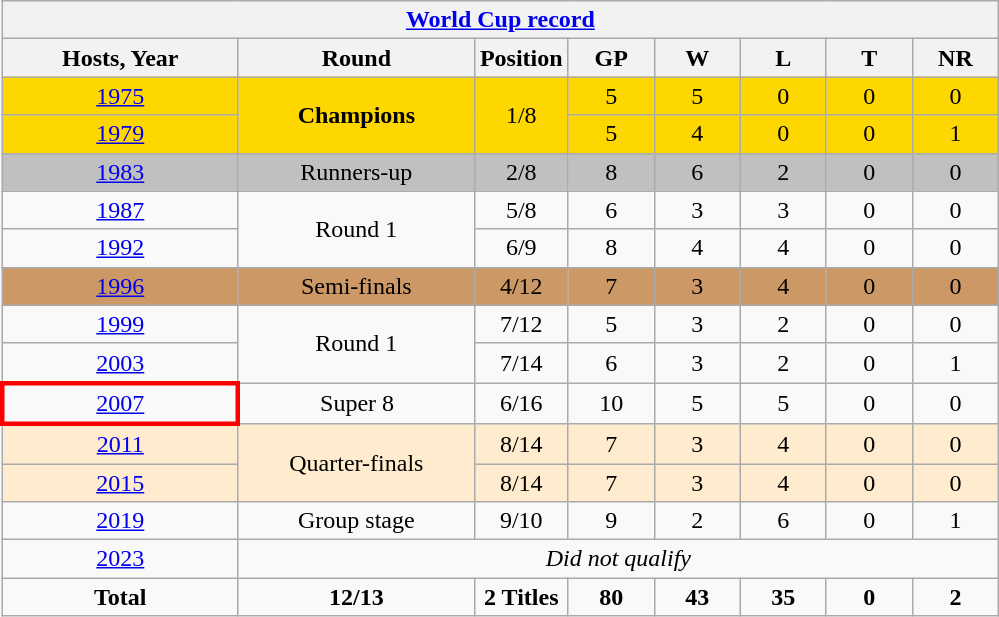<table class="wikitable" style="text-align: center">
<tr>
<th colspan=9><a href='#'>World Cup record</a></th>
</tr>
<tr>
<th width=150>Hosts, Year</th>
<th width=150>Round</th>
<th width=50>Position</th>
<th width=50>GP</th>
<th width=50>W</th>
<th width=50>L</th>
<th width=50>T</th>
<th width=50>NR</th>
</tr>
<tr style="background:gold;">
<td> <a href='#'>1975</a></td>
<td rowspan=2><strong>Champions</strong></td>
<td rowspan=2>1/8</td>
<td>5</td>
<td>5</td>
<td>0</td>
<td>0</td>
<td>0</td>
</tr>
<tr style="background:gold;">
<td> <a href='#'>1979</a></td>
<td>5</td>
<td>4</td>
<td>0</td>
<td>0</td>
<td>1</td>
</tr>
<tr style="background:silver;">
<td>  <a href='#'>1983</a></td>
<td>Runners-up</td>
<td>2/8</td>
<td>8</td>
<td>6</td>
<td>2</td>
<td>0</td>
<td>0</td>
</tr>
<tr>
<td> <a href='#'>1987</a></td>
<td rowspan=2>Round 1</td>
<td>5/8</td>
<td>6</td>
<td>3</td>
<td>3</td>
<td>0</td>
<td>0</td>
</tr>
<tr>
<td> <a href='#'>1992</a></td>
<td>6/9</td>
<td>8</td>
<td>4</td>
<td>4</td>
<td>0</td>
<td>0</td>
</tr>
<tr style="background:#cc9966;">
<td> <a href='#'>1996</a></td>
<td>Semi-finals</td>
<td>4/12</td>
<td>7</td>
<td>3</td>
<td>4</td>
<td>0</td>
<td>0</td>
</tr>
<tr>
<td> <a href='#'>1999</a></td>
<td rowspan=2>Round 1</td>
<td>7/12</td>
<td>5</td>
<td>3</td>
<td>2</td>
<td>0</td>
<td>0</td>
</tr>
<tr>
<td> <a href='#'>2003</a></td>
<td>7/14</td>
<td>6</td>
<td>3</td>
<td>2</td>
<td>0</td>
<td>1</td>
</tr>
<tr>
<td style="border: 3px solid red"> <a href='#'>2007</a></td>
<td>Super 8</td>
<td>6/16</td>
<td>10</td>
<td>5</td>
<td>5</td>
<td>0</td>
<td>0</td>
</tr>
<tr style="background:#ffebcd;">
<td>   <a href='#'>2011</a></td>
<td rowspan=2>Quarter-finals</td>
<td>8/14</td>
<td>7</td>
<td>3</td>
<td>4</td>
<td>0</td>
<td>0</td>
</tr>
<tr style="background:#ffebcd;">
<td>  <a href='#'>2015</a></td>
<td>8/14</td>
<td>7</td>
<td>3</td>
<td>4</td>
<td>0</td>
<td>0</td>
</tr>
<tr>
<td>  <a href='#'>2019</a></td>
<td>Group stage</td>
<td>9/10</td>
<td>9</td>
<td>2</td>
<td>6</td>
<td>0</td>
<td>1</td>
</tr>
<tr>
<td> <a href='#'>2023</a></td>
<td colspan='9'><em>Did not qualify</em></td>
</tr>
<tr>
<td><strong>Total</strong></td>
<td><strong>12/13</strong></td>
<td><strong>2 Titles</strong></td>
<td><strong>80</strong></td>
<td><strong>43</strong></td>
<td><strong>35</strong></td>
<td><strong>0</strong></td>
<td><strong>2</strong></td>
</tr>
</table>
